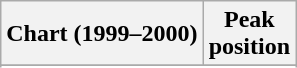<table class="wikitable sortable plainrowheaders">
<tr>
<th>Chart (1999–2000)</th>
<th>Peak<br>position</th>
</tr>
<tr>
</tr>
<tr>
</tr>
<tr>
</tr>
<tr>
</tr>
<tr>
</tr>
</table>
